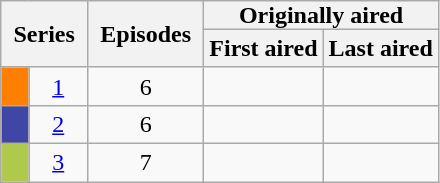<table class="wikitable plainrowheaders" style="text-align: center;">
<tr>
<th scope="col" style="padding:0 8px;" colspan="2" rowspan="2">Series</th>
<th scope="col" style="padding:0 8px;" rowspan="2">Episodes</th>
<th scope="col" style="padding:0 8px;" colspan="2">Originally aired</th>
</tr>
<tr>
<th scope="col">First aired</th>
<th scope="col">Last aired</th>
</tr>
<tr>
<td scope="row" style="background:#FF7F00; height:10px;"></td>
<td><a href='#'>1</a></td>
<td>6</td>
<td></td>
<td></td>
</tr>
<tr>
<td scope="row" style="background:#3F46A6; height:10px;"></td>
<td><a href='#'>2</a></td>
<td>6</td>
<td></td>
<td></td>
</tr>
<tr>
<td scope="row" style="background:#afc94c; height:10px;"></td>
<td><a href='#'>3</a></td>
<td>7</td>
<td></td>
<td></td>
</tr>
</table>
